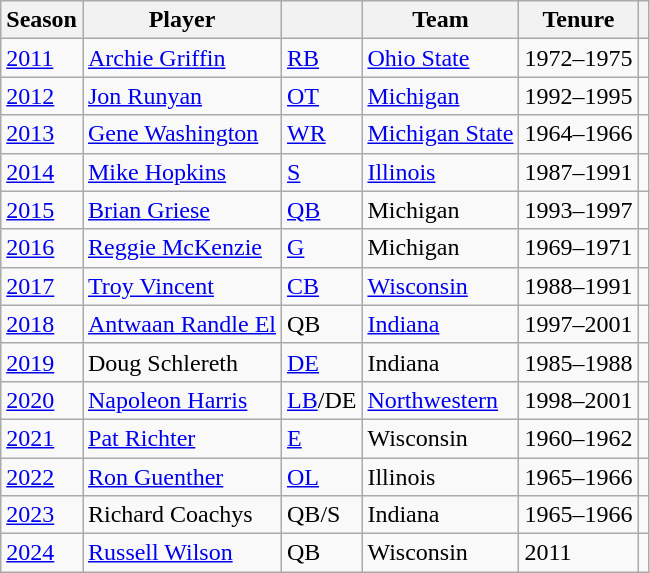<table class="wikitable sortable">
<tr>
<th>Season</th>
<th>Player</th>
<th></th>
<th>Team</th>
<th>Tenure</th>
<th></th>
</tr>
<tr>
<td><a href='#'>2011</a></td>
<td><a href='#'>Archie Griffin</a></td>
<td><a href='#'>RB</a></td>
<td><a href='#'>Ohio State</a></td>
<td>1972–1975</td>
<td></td>
</tr>
<tr>
<td><a href='#'>2012</a></td>
<td><a href='#'>Jon Runyan</a></td>
<td><a href='#'>OT</a></td>
<td><a href='#'>Michigan</a></td>
<td>1992–1995</td>
<td></td>
</tr>
<tr>
<td><a href='#'>2013</a></td>
<td><a href='#'>Gene Washington</a></td>
<td><a href='#'>WR</a></td>
<td><a href='#'>Michigan State</a></td>
<td>1964–1966</td>
<td></td>
</tr>
<tr>
<td><a href='#'>2014</a></td>
<td><a href='#'>Mike Hopkins</a></td>
<td><a href='#'>S</a></td>
<td><a href='#'>Illinois</a></td>
<td>1987–1991</td>
<td></td>
</tr>
<tr>
<td><a href='#'>2015</a></td>
<td><a href='#'>Brian Griese</a></td>
<td><a href='#'>QB</a></td>
<td>Michigan</td>
<td>1993–1997</td>
<td></td>
</tr>
<tr>
<td><a href='#'>2016</a></td>
<td><a href='#'>Reggie McKenzie</a></td>
<td><a href='#'>G</a></td>
<td>Michigan</td>
<td>1969–1971</td>
<td></td>
</tr>
<tr>
<td><a href='#'>2017</a></td>
<td><a href='#'>Troy Vincent</a></td>
<td><a href='#'>CB</a></td>
<td><a href='#'>Wisconsin</a></td>
<td>1988–1991</td>
<td></td>
</tr>
<tr>
<td><a href='#'>2018</a></td>
<td><a href='#'>Antwaan Randle El</a></td>
<td>QB</td>
<td><a href='#'>Indiana</a></td>
<td>1997–2001</td>
<td></td>
</tr>
<tr>
<td><a href='#'>2019</a></td>
<td>Doug Schlereth</td>
<td><a href='#'>DE</a></td>
<td>Indiana</td>
<td>1985–1988</td>
<td></td>
</tr>
<tr>
<td><a href='#'>2020</a></td>
<td><a href='#'>Napoleon Harris</a></td>
<td><a href='#'>LB</a>/DE</td>
<td><a href='#'>Northwestern</a></td>
<td>1998–2001</td>
<td></td>
</tr>
<tr>
<td><a href='#'>2021</a></td>
<td><a href='#'>Pat Richter</a></td>
<td><a href='#'>E</a></td>
<td>Wisconsin</td>
<td>1960–1962</td>
<td></td>
</tr>
<tr>
<td><a href='#'>2022</a></td>
<td><a href='#'>Ron Guenther</a></td>
<td><a href='#'>OL</a></td>
<td>Illinois</td>
<td>1965–1966</td>
<td></td>
</tr>
<tr>
<td><a href='#'>2023</a></td>
<td>Richard Coachys</td>
<td>QB/S</td>
<td>Indiana</td>
<td>1965–1966</td>
<td></td>
</tr>
<tr>
<td><a href='#'>2024</a></td>
<td><a href='#'>Russell Wilson</a></td>
<td>QB</td>
<td>Wisconsin</td>
<td>2011</td>
<td></td>
</tr>
</table>
